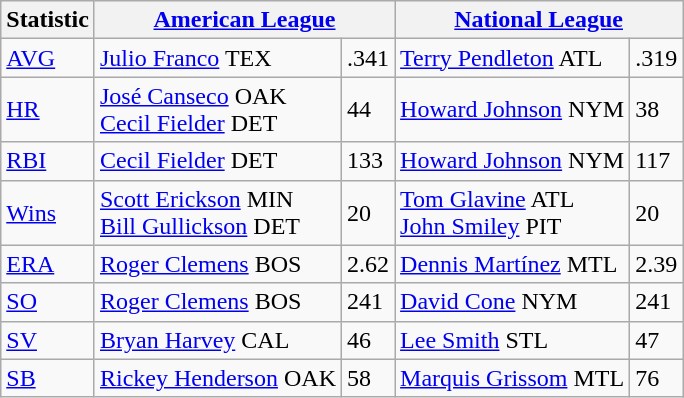<table class="wikitable">
<tr>
<th>Statistic</th>
<th colspan=2><a href='#'>American League</a></th>
<th colspan=2><a href='#'>National League</a></th>
</tr>
<tr>
<td><a href='#'>AVG</a></td>
<td><a href='#'>Julio Franco</a> TEX</td>
<td>.341</td>
<td><a href='#'>Terry Pendleton</a> ATL</td>
<td>.319</td>
</tr>
<tr>
<td><a href='#'>HR</a></td>
<td><a href='#'>José Canseco</a> OAK<br><a href='#'>Cecil Fielder</a> DET</td>
<td>44</td>
<td><a href='#'>Howard Johnson</a> NYM</td>
<td>38</td>
</tr>
<tr>
<td><a href='#'>RBI</a></td>
<td><a href='#'>Cecil Fielder</a> DET</td>
<td>133</td>
<td><a href='#'>Howard Johnson</a> NYM</td>
<td>117</td>
</tr>
<tr>
<td><a href='#'>Wins</a></td>
<td><a href='#'>Scott Erickson</a> MIN<br><a href='#'>Bill Gullickson</a> DET</td>
<td>20</td>
<td><a href='#'>Tom Glavine</a> ATL<br><a href='#'>John Smiley</a> PIT</td>
<td>20</td>
</tr>
<tr>
<td><a href='#'>ERA</a></td>
<td><a href='#'>Roger Clemens</a> BOS</td>
<td>2.62</td>
<td><a href='#'>Dennis Martínez</a> MTL</td>
<td>2.39</td>
</tr>
<tr>
<td><a href='#'>SO</a></td>
<td><a href='#'>Roger Clemens</a> BOS</td>
<td>241</td>
<td><a href='#'>David Cone</a> NYM</td>
<td>241</td>
</tr>
<tr>
<td><a href='#'>SV</a></td>
<td><a href='#'>Bryan Harvey</a> CAL</td>
<td>46</td>
<td><a href='#'>Lee Smith</a> STL</td>
<td>47</td>
</tr>
<tr>
<td><a href='#'>SB</a></td>
<td><a href='#'>Rickey Henderson</a> OAK</td>
<td>58</td>
<td><a href='#'>Marquis Grissom</a> MTL</td>
<td>76</td>
</tr>
</table>
